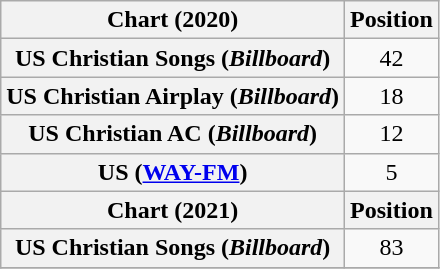<table class="wikitable plainrowheaders" style="text-align:center">
<tr>
<th scope="col">Chart (2020)</th>
<th scope="col">Position</th>
</tr>
<tr>
<th scope="row">US Christian Songs (<em>Billboard</em>)</th>
<td>42</td>
</tr>
<tr>
<th scope="row">US Christian Airplay (<em>Billboard</em>)</th>
<td>18</td>
</tr>
<tr>
<th scope="row">US Christian AC (<em>Billboard</em>)</th>
<td>12</td>
</tr>
<tr>
<th scope="row">US (<a href='#'>WAY-FM</a>)</th>
<td>5</td>
</tr>
<tr>
<th scope="col">Chart (2021)</th>
<th scope="col">Position</th>
</tr>
<tr>
<th scope="row">US Christian Songs (<em>Billboard</em>)</th>
<td>83</td>
</tr>
<tr>
</tr>
</table>
